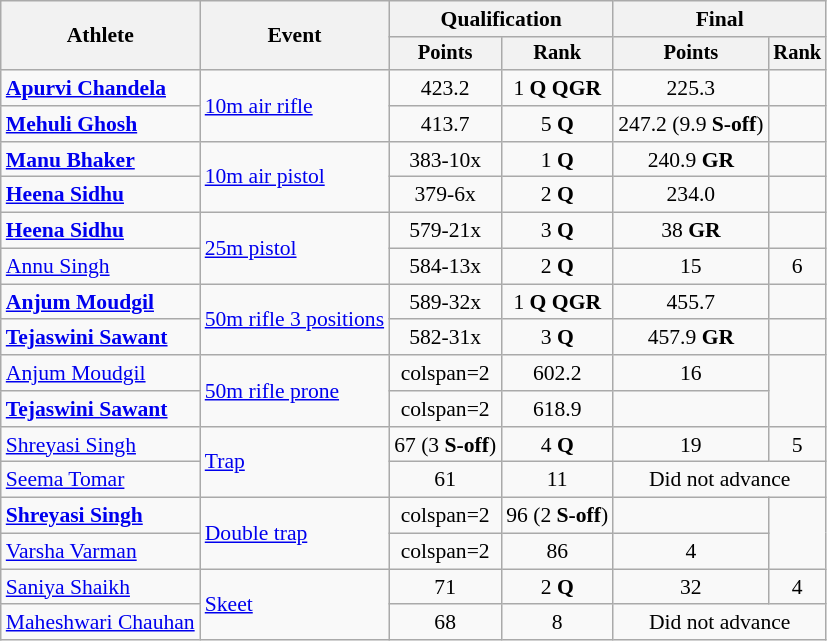<table class=wikitable style=font-size:90%;text-align:center;>
<tr>
<th rowspan=2>Athlete</th>
<th rowspan=2>Event</th>
<th colspan=2>Qualification</th>
<th colspan=2>Final</th>
</tr>
<tr style="font-size:95%">
<th>Points</th>
<th>Rank</th>
<th>Points</th>
<th>Rank</th>
</tr>
<tr>
<td align=left><strong><a href='#'>Apurvi Chandela</a></strong></td>
<td align=left rowspan="2"><a href='#'>10m air rifle</a></td>
<td>423.2</td>
<td>1 <strong>Q</strong> <strong>QGR</strong></td>
<td>225.3</td>
<td></td>
</tr>
<tr>
<td align=left><strong><a href='#'>Mehuli Ghosh</a></strong></td>
<td>413.7</td>
<td>5 <strong>Q</strong></td>
<td>247.2 (9.9 <strong>S-off</strong>)</td>
<td></td>
</tr>
<tr>
<td align=left><strong><a href='#'>Manu Bhaker</a></strong></td>
<td align=left rowspan="2"><a href='#'>10m air pistol</a></td>
<td>383-10x</td>
<td>1 <strong>Q</strong></td>
<td>240.9 <strong>GR</strong></td>
<td></td>
</tr>
<tr>
<td align=left><strong><a href='#'>Heena Sidhu</a></strong></td>
<td>379-6x</td>
<td>2 <strong>Q</strong></td>
<td>234.0</td>
<td></td>
</tr>
<tr>
<td align=left><strong><a href='#'>Heena Sidhu</a></strong></td>
<td align=left rowspan="2"><a href='#'>25m pistol</a></td>
<td>579-21x</td>
<td>3 <strong>Q</strong></td>
<td>38 <strong>GR</strong></td>
<td></td>
</tr>
<tr>
<td align=left><a href='#'>Annu Singh</a></td>
<td>584-13x</td>
<td>2 <strong>Q</strong></td>
<td>15</td>
<td>6</td>
</tr>
<tr>
<td align=left><strong><a href='#'>Anjum Moudgil</a></strong></td>
<td align=left rowspan="2"><a href='#'>50m rifle 3 positions</a></td>
<td>589-32x</td>
<td>1 <strong>Q</strong> <strong>QGR</strong></td>
<td>455.7</td>
<td></td>
</tr>
<tr>
<td align=left><strong><a href='#'>Tejaswini Sawant</a></strong></td>
<td>582-31x</td>
<td>3 <strong>Q</strong></td>
<td>457.9 <strong>GR</strong></td>
<td></td>
</tr>
<tr>
<td align=left><a href='#'>Anjum Moudgil</a></td>
<td align=left rowspan="2"><a href='#'>50m rifle prone</a></td>
<td>colspan=2 </td>
<td>602.2</td>
<td>16</td>
</tr>
<tr>
<td align=left><strong><a href='#'>Tejaswini Sawant</a></strong></td>
<td>colspan=2 </td>
<td>618.9</td>
<td></td>
</tr>
<tr>
<td align=left><a href='#'>Shreyasi Singh</a></td>
<td align=left rowspan="2"><a href='#'>Trap</a></td>
<td>67 (3 <strong>S-off</strong>)</td>
<td>4 <strong>Q</strong></td>
<td>19</td>
<td>5</td>
</tr>
<tr>
<td align=left><a href='#'>Seema Tomar</a></td>
<td>61</td>
<td>11</td>
<td colspan=2>Did not advance</td>
</tr>
<tr>
<td align=left><strong><a href='#'>Shreyasi Singh</a></strong></td>
<td align=left rowspan="2"><a href='#'>Double trap</a></td>
<td>colspan=2 </td>
<td>96 (2 <strong>S-off</strong>)</td>
<td></td>
</tr>
<tr>
<td align=left><a href='#'>Varsha Varman</a></td>
<td>colspan=2 </td>
<td>86</td>
<td>4</td>
</tr>
<tr>
<td align=left><a href='#'>Saniya Shaikh</a></td>
<td align=left rowspan="2"><a href='#'>Skeet</a></td>
<td>71</td>
<td>2 <strong>Q</strong></td>
<td>32</td>
<td>4</td>
</tr>
<tr>
<td align=left><a href='#'>Maheshwari Chauhan</a></td>
<td>68</td>
<td>8</td>
<td colspan=2>Did not advance</td>
</tr>
</table>
